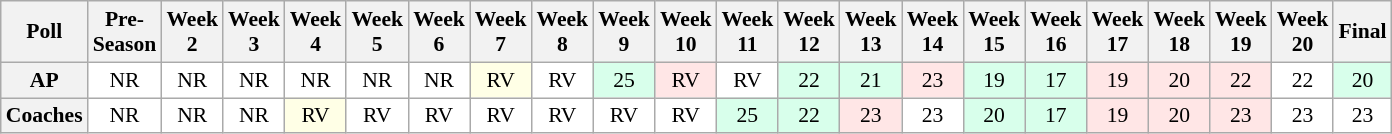<table class="wikitable" style="white-space:nowrap;font-size:90%">
<tr>
<th>Poll</th>
<th>Pre-<br>Season</th>
<th>Week<br>2</th>
<th>Week<br>3</th>
<th>Week<br>4</th>
<th>Week<br>5</th>
<th>Week<br>6</th>
<th>Week<br>7</th>
<th>Week<br>8</th>
<th>Week<br>9</th>
<th>Week<br>10</th>
<th>Week<br>11</th>
<th>Week<br>12</th>
<th>Week<br>13</th>
<th>Week<br>14</th>
<th>Week<br>15</th>
<th>Week<br>16</th>
<th>Week<br>17</th>
<th>Week<br>18</th>
<th>Week<br>19</th>
<th>Week<br>20</th>
<th>Final</th>
</tr>
<tr style="text-align:center;">
<th>AP</th>
<td style="background:#FFF;">NR</td>
<td style="background:#FFF;">NR</td>
<td style="background:#FFF;">NR</td>
<td style="background:#FFF;">NR</td>
<td style="background:#FFF;">NR</td>
<td style="background:#FFF;">NR</td>
<td style="background:#FFFFE6;">RV</td>
<td style="background:#FFF;">RV</td>
<td style="background:#D8FFEB;">25</td>
<td style="background:#FFE6E6;">RV</td>
<td style="background:#FFF;">RV</td>
<td style="background:#D8FFEB;">22</td>
<td style="background:#D8FFEB;">21</td>
<td style="background:#FFE6E6;">23</td>
<td style="background:#D8FFEB;">19</td>
<td style="background:#D8FFEB;">17</td>
<td style="background:#FFE6E6;">19</td>
<td style="background:#FFE6E6;">20</td>
<td style="background:#FFE6E6;">22</td>
<td style="background:#FFF;">22</td>
<td style="background:#D8FFEB;">20</td>
</tr>
<tr style="text-align:center;">
<th>Coaches</th>
<td style="background:#FFF;">NR</td>
<td style="background:#FFF;">NR</td>
<td style="background:#FFF;">NR</td>
<td style="background:#FFFFE6;">RV</td>
<td style="background:#FFF;">RV</td>
<td style="background:#FFF;">RV</td>
<td style="background:#FFF;">RV</td>
<td style="background:#FFF;">RV</td>
<td style="background:#FFF;">RV</td>
<td style="background:#FFF;">RV</td>
<td style="background:#D8FFEB;">25</td>
<td style="background:#D8FFEB;">22</td>
<td style="background:#FFE6E6;">23</td>
<td style="background:#FFF;">23</td>
<td style="background:#D8FFEB;">20</td>
<td style="background:#D8FFEB;">17</td>
<td style="background:#FFE6E6;">19</td>
<td style="background:#FFE6E6;">20</td>
<td style="background:#FFE6E6;">23</td>
<td style="background:#FFF;">23</td>
<td style="background:#FFF;">23</td>
</tr>
</table>
